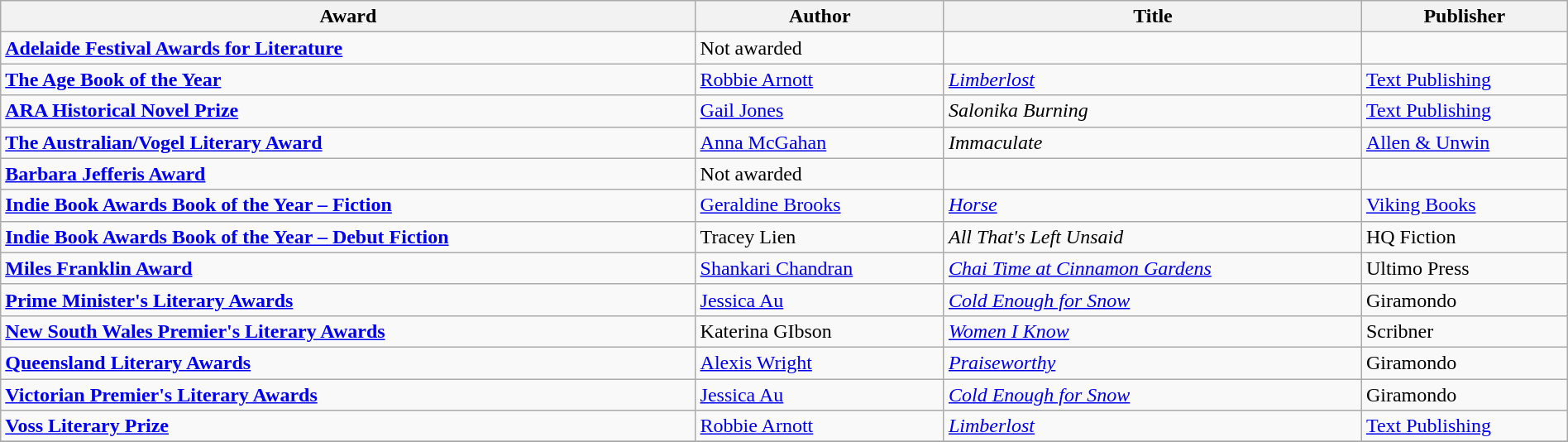<table class="wikitable" width="100%">
<tr>
<th>Award</th>
<th>Author</th>
<th>Title</th>
<th>Publisher</th>
</tr>
<tr>
<td><strong><a href='#'>Adelaide Festival Awards for Literature</a></strong></td>
<td>Not awarded</td>
<td></td>
<td></td>
</tr>
<tr>
<td><strong><a href='#'>The Age Book of the Year</a></strong></td>
<td><a href='#'>Robbie Arnott</a></td>
<td><em><a href='#'>Limberlost</a></em></td>
<td><a href='#'>Text Publishing</a></td>
</tr>
<tr>
<td><strong><a href='#'>ARA Historical Novel Prize</a></strong></td>
<td><a href='#'>Gail Jones</a></td>
<td><em>Salonika Burning</em></td>
<td><a href='#'>Text Publishing</a></td>
</tr>
<tr>
<td><strong><a href='#'>The Australian/Vogel Literary Award</a></strong></td>
<td><a href='#'>Anna McGahan</a></td>
<td><em>Immaculate</em></td>
<td><a href='#'>Allen & Unwin</a></td>
</tr>
<tr>
<td><strong><a href='#'>Barbara Jefferis Award</a></strong></td>
<td>Not awarded</td>
<td></td>
<td></td>
</tr>
<tr>
<td><strong><a href='#'>Indie Book Awards Book of the Year – Fiction</a></strong></td>
<td><a href='#'>Geraldine Brooks</a></td>
<td><em><a href='#'>Horse</a></em></td>
<td><a href='#'>Viking Books</a></td>
</tr>
<tr>
<td><strong><a href='#'>Indie Book Awards Book of the Year – Debut Fiction</a></strong></td>
<td>Tracey Lien</td>
<td><em>All That's Left Unsaid</em></td>
<td>HQ Fiction</td>
</tr>
<tr>
<td><strong><a href='#'>Miles Franklin Award</a></strong></td>
<td><a href='#'>Shankari Chandran</a></td>
<td><em><a href='#'>Chai Time at Cinnamon Gardens</a></em></td>
<td>Ultimo Press</td>
</tr>
<tr>
<td><strong><a href='#'>Prime Minister's Literary Awards</a></strong></td>
<td><a href='#'>Jessica Au</a></td>
<td><em><a href='#'>Cold Enough for Snow</a></em></td>
<td>Giramondo</td>
</tr>
<tr>
<td><strong><a href='#'>New South Wales Premier's Literary Awards</a></strong></td>
<td>Katerina GIbson</td>
<td><em><a href='#'>Women I Know</a></em></td>
<td>Scribner</td>
</tr>
<tr>
<td><strong><a href='#'>Queensland Literary Awards</a></strong></td>
<td><a href='#'>Alexis Wright</a></td>
<td><em><a href='#'>Praiseworthy</a></em></td>
<td>Giramondo</td>
</tr>
<tr>
<td><strong><a href='#'>Victorian Premier's Literary Awards</a></strong></td>
<td><a href='#'>Jessica Au</a></td>
<td><em><a href='#'>Cold Enough for Snow</a></em></td>
<td>Giramondo</td>
</tr>
<tr>
<td><strong><a href='#'>Voss Literary Prize</a></strong></td>
<td><a href='#'>Robbie Arnott</a></td>
<td><em><a href='#'>Limberlost</a></em></td>
<td><a href='#'>Text Publishing</a></td>
</tr>
<tr>
</tr>
</table>
